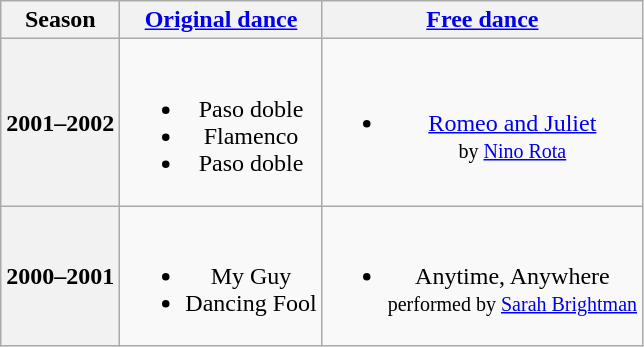<table class=wikitable style=text-align:center>
<tr>
<th>Season</th>
<th><a href='#'>Original dance</a></th>
<th><a href='#'>Free dance</a></th>
</tr>
<tr>
<th>2001–2002 <br> </th>
<td><br><ul><li>Paso doble</li><li>Flamenco</li><li>Paso doble</li></ul></td>
<td><br><ul><li><a href='#'>Romeo and Juliet</a> <br><small> by <a href='#'>Nino Rota</a> </small></li></ul></td>
</tr>
<tr>
<th>2000–2001 <br> </th>
<td><br><ul><li>My Guy</li><li>Dancing Fool</li></ul></td>
<td><br><ul><li>Anytime, Anywhere <br><small> performed by <a href='#'>Sarah Brightman</a> </small></li></ul></td>
</tr>
</table>
